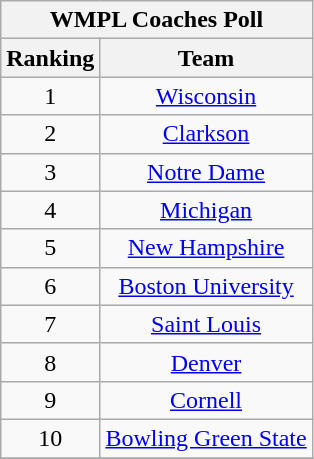<table class="wikitable" style="text-align:center;">
<tr>
<th colspan=2><strong>WMPL Coaches Poll</strong></th>
</tr>
<tr>
<th>Ranking</th>
<th>Team</th>
</tr>
<tr>
<td>1</td>
<td><a href='#'>Wisconsin</a></td>
</tr>
<tr>
<td>2</td>
<td><a href='#'>Clarkson</a></td>
</tr>
<tr>
<td>3</td>
<td><a href='#'>Notre Dame</a></td>
</tr>
<tr>
<td>4</td>
<td><a href='#'>Michigan</a></td>
</tr>
<tr>
<td>5</td>
<td><a href='#'>New Hampshire</a></td>
</tr>
<tr>
<td>6</td>
<td><a href='#'>Boston University</a></td>
</tr>
<tr>
<td>7</td>
<td><a href='#'>Saint Louis</a></td>
</tr>
<tr>
<td>8</td>
<td><a href='#'>Denver</a></td>
</tr>
<tr>
<td>9</td>
<td><a href='#'>Cornell</a></td>
</tr>
<tr>
<td>10</td>
<td><a href='#'>Bowling Green State</a></td>
</tr>
<tr>
</tr>
</table>
